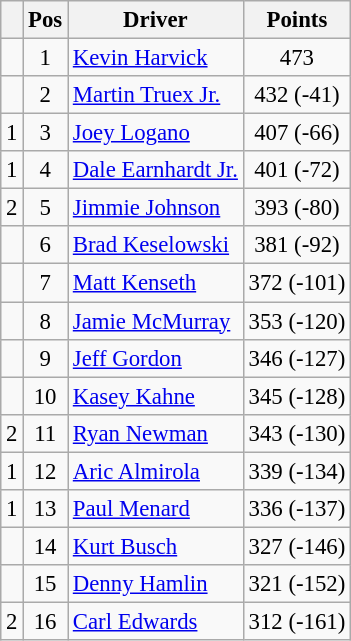<table class="wikitable" style="font-size: 95%;">
<tr>
<th></th>
<th>Pos</th>
<th>Driver</th>
<th>Points</th>
</tr>
<tr>
<td align="left"></td>
<td style="text-align:center;">1</td>
<td><a href='#'>Kevin Harvick</a></td>
<td style="text-align:center;">473</td>
</tr>
<tr>
<td align="left"></td>
<td style="text-align:center;">2</td>
<td><a href='#'>Martin Truex Jr.</a></td>
<td style="text-align:center;">432 (-41)</td>
</tr>
<tr>
<td align="left"> 1</td>
<td style="text-align:center;">3</td>
<td><a href='#'>Joey Logano</a></td>
<td style="text-align:center;">407 (-66)</td>
</tr>
<tr>
<td align="left"> 1</td>
<td style="text-align:center;">4</td>
<td><a href='#'>Dale Earnhardt Jr.</a></td>
<td style="text-align:center;">401 (-72)</td>
</tr>
<tr>
<td align="left"> 2</td>
<td style="text-align:center;">5</td>
<td><a href='#'>Jimmie Johnson</a></td>
<td style="text-align:center;">393 (-80)</td>
</tr>
<tr>
<td align="left"></td>
<td style="text-align:center;">6</td>
<td><a href='#'>Brad Keselowski</a></td>
<td style="text-align:center;">381 (-92)</td>
</tr>
<tr>
<td align="left"></td>
<td style="text-align:center;">7</td>
<td><a href='#'>Matt Kenseth</a></td>
<td style="text-align:center;">372 (-101)</td>
</tr>
<tr>
<td align="left"></td>
<td style="text-align:center;">8</td>
<td><a href='#'>Jamie McMurray</a></td>
<td style="text-align:center;">353 (-120)</td>
</tr>
<tr>
<td align="left"></td>
<td style="text-align:center;">9</td>
<td><a href='#'>Jeff Gordon</a></td>
<td style="text-align:center;">346 (-127)</td>
</tr>
<tr>
<td align="left"></td>
<td style="text-align:center;">10</td>
<td><a href='#'>Kasey Kahne</a></td>
<td style="text-align:center;">345 (-128)</td>
</tr>
<tr>
<td align="left"> 2</td>
<td style="text-align:center;">11</td>
<td><a href='#'>Ryan Newman</a></td>
<td style="text-align:center;">343 (-130)</td>
</tr>
<tr>
<td align="left"> 1</td>
<td style="text-align:center;">12</td>
<td><a href='#'>Aric Almirola</a></td>
<td style="text-align:center;">339 (-134)</td>
</tr>
<tr>
<td align="left"> 1</td>
<td style="text-align:center;">13</td>
<td><a href='#'>Paul Menard</a></td>
<td style="text-align:center;">336 (-137)</td>
</tr>
<tr>
<td align="left"></td>
<td style="text-align:center;">14</td>
<td><a href='#'>Kurt Busch</a></td>
<td style="text-align:center;">327 (-146)</td>
</tr>
<tr>
<td align="left"></td>
<td style="text-align:center;">15</td>
<td><a href='#'>Denny Hamlin</a></td>
<td style="text-align:center;">321 (-152)</td>
</tr>
<tr>
<td align="left"> 2</td>
<td style="text-align:center;">16</td>
<td><a href='#'>Carl Edwards</a></td>
<td style="text-align:center;">312 (-161)</td>
</tr>
</table>
